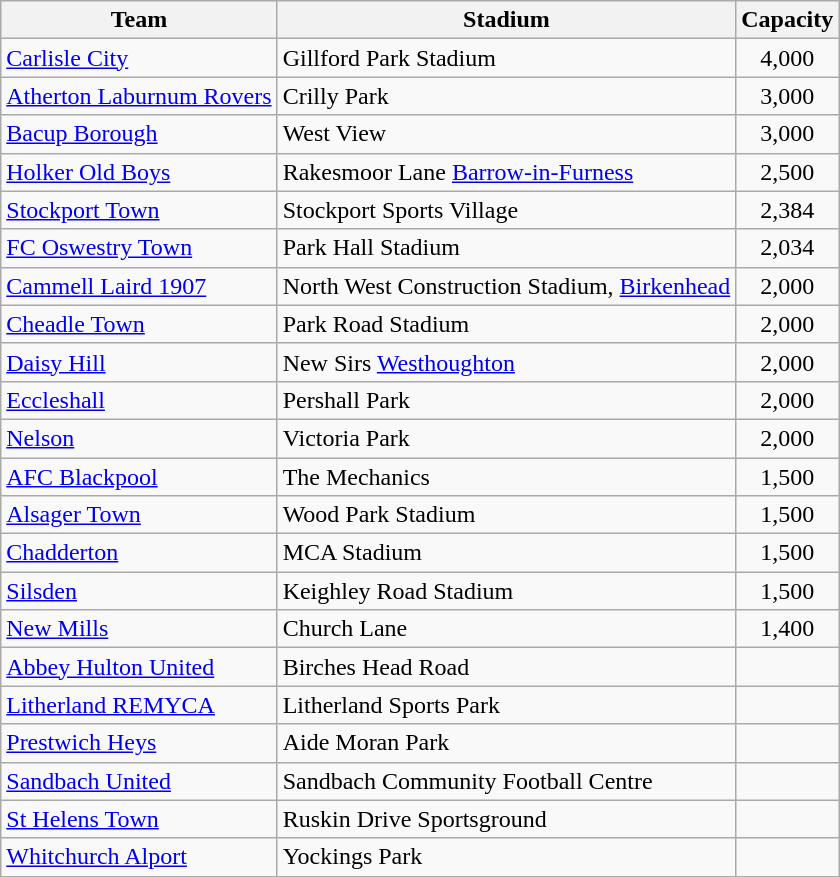<table class="wikitable sortable">
<tr>
<th>Team</th>
<th>Stadium</th>
<th>Capacity</th>
</tr>
<tr>
<td><a href='#'>Carlisle City</a></td>
<td>Gillford Park Stadium</td>
<td style="text-align:center;">4,000</td>
</tr>
<tr>
<td><a href='#'>Atherton Laburnum Rovers</a></td>
<td>Crilly Park</td>
<td style="text-align:center;">3,000</td>
</tr>
<tr>
<td><a href='#'>Bacup Borough</a></td>
<td>West View</td>
<td style="text-align:center;">3,000</td>
</tr>
<tr>
<td><a href='#'>Holker Old Boys</a></td>
<td>Rakesmoor Lane <a href='#'>Barrow-in-Furness</a></td>
<td style="text-align:center;">2,500</td>
</tr>
<tr>
<td><a href='#'>Stockport Town</a></td>
<td>Stockport Sports Village</td>
<td style="text-align:center;">2,384</td>
</tr>
<tr>
<td><a href='#'>FC Oswestry Town</a></td>
<td>Park Hall Stadium</td>
<td style="text-align:center;">2,034</td>
</tr>
<tr>
<td><a href='#'>Cammell Laird 1907</a></td>
<td>North West Construction Stadium, <a href='#'>Birkenhead</a></td>
<td style="text-align:center;">2,000</td>
</tr>
<tr>
<td><a href='#'>Cheadle Town</a></td>
<td>Park Road Stadium</td>
<td style="text-align:center;">2,000</td>
</tr>
<tr>
<td><a href='#'>Daisy Hill</a></td>
<td>New Sirs <a href='#'>Westhoughton</a></td>
<td style="text-align:center;">2,000</td>
</tr>
<tr>
<td><a href='#'>Eccleshall</a></td>
<td>Pershall Park</td>
<td style="text-align:center;">2,000</td>
</tr>
<tr>
<td><a href='#'>Nelson</a></td>
<td>Victoria Park</td>
<td style="text-align:center;">2,000</td>
</tr>
<tr>
<td><a href='#'>AFC Blackpool</a></td>
<td>The Mechanics</td>
<td style="text-align:center;">1,500</td>
</tr>
<tr>
<td><a href='#'>Alsager Town</a></td>
<td>Wood Park Stadium</td>
<td style="text-align:center;">1,500</td>
</tr>
<tr>
<td><a href='#'>Chadderton</a></td>
<td>MCA Stadium</td>
<td style="text-align:center;">1,500</td>
</tr>
<tr>
<td><a href='#'>Silsden</a></td>
<td>Keighley Road Stadium</td>
<td style="text-align:center;">1,500</td>
</tr>
<tr>
<td><a href='#'>New Mills</a></td>
<td>Church Lane</td>
<td style="text-align:center;">1,400</td>
</tr>
<tr>
<td><a href='#'>Abbey Hulton United</a></td>
<td>Birches Head Road</td>
<td style="text-align:center;"></td>
</tr>
<tr>
<td><a href='#'>Litherland REMYCA</a></td>
<td>Litherland Sports Park</td>
<td style="text-align:center;"></td>
</tr>
<tr>
<td><a href='#'>Prestwich Heys</a></td>
<td>Aide Moran Park</td>
<td style="text-align:center;"></td>
</tr>
<tr>
<td><a href='#'>Sandbach United</a></td>
<td>Sandbach Community Football Centre</td>
<td style="text-align:center;"></td>
</tr>
<tr>
<td><a href='#'>St Helens Town</a></td>
<td>Ruskin Drive Sportsground</td>
<td style="text-align:center;"></td>
</tr>
<tr>
<td><a href='#'>Whitchurch Alport</a></td>
<td>Yockings Park</td>
<td style="text-align:center;"></td>
</tr>
</table>
